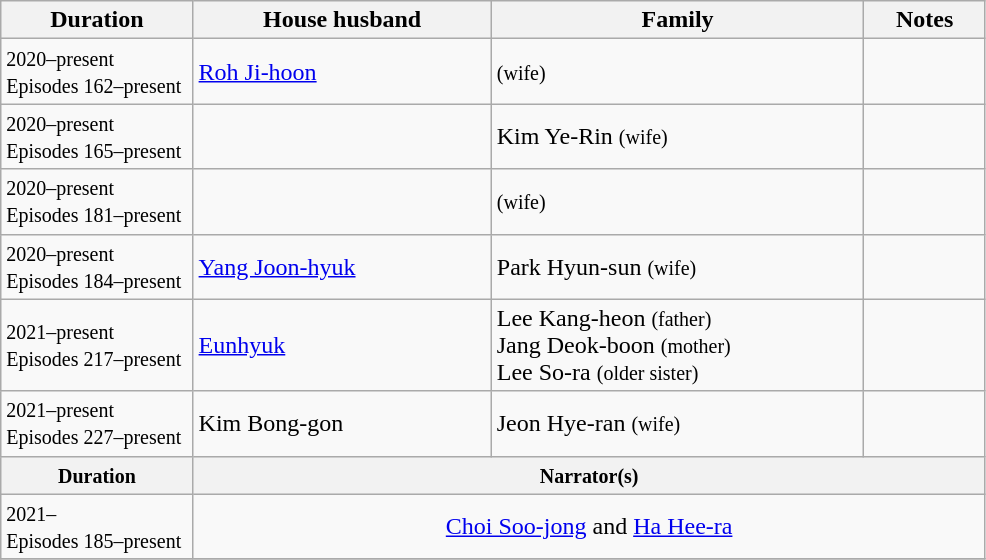<table class="wikitable plainrowheaders" style="width:52%;">
<tr>
<th scope="col"  style="width:10%;">Duration</th>
<th scope="col"  style="width:16%;">House husband</th>
<th scope="col"  style="width:20%;">Family</th>
<th scope="col"  style="width:6%">Notes</th>
</tr>
<tr>
<td><small>2020–present<br>Episodes 162–present</small></td>
<td><a href='#'>Roh Ji-hoon</a></td>
<td> <small>(wife)</small></td>
<td></td>
</tr>
<tr>
<td><small>2020–present<br>Episodes 165–present</small></td>
<td></td>
<td>Kim Ye-Rin <small>(wife)</small></td>
<td></td>
</tr>
<tr>
<td><small>2020–present<br>Episodes 181–present</small></td>
<td></td>
<td> <small>(wife)</small></td>
<td></td>
</tr>
<tr>
<td><small>2020–present<br>Episodes 184–present</small></td>
<td><a href='#'>Yang Joon-hyuk</a></td>
<td>Park Hyun-sun <small>(wife)</small></td>
<td></td>
</tr>
<tr>
<td><small>2021–present<br>Episodes 217–present</small></td>
<td><a href='#'>Eunhyuk</a></td>
<td>Lee Kang-heon <small>(father)</small><br>Jang Deok-boon <small>(mother)</small><br>
Lee So-ra <small>(older sister)</small></td>
<td></td>
</tr>
<tr>
<td><small>2021–present<br>Episodes 227–present</small></td>
<td>Kim Bong-gon</td>
<td>Jeon Hye-ran <small>(wife)</small></td>
<td></td>
</tr>
<tr>
<th scope="col"><small>Duration</small></th>
<th scope="col" colspan="4"><small>Narrator(s)</small></th>
</tr>
<tr>
<td><small>2021–<br>Episodes 185–present</small></td>
<td colspan="3" style="text-align:center;"><a href='#'>Choi Soo-jong</a> and <a href='#'>Ha Hee-ra</a><br></td>
</tr>
<tr>
</tr>
</table>
